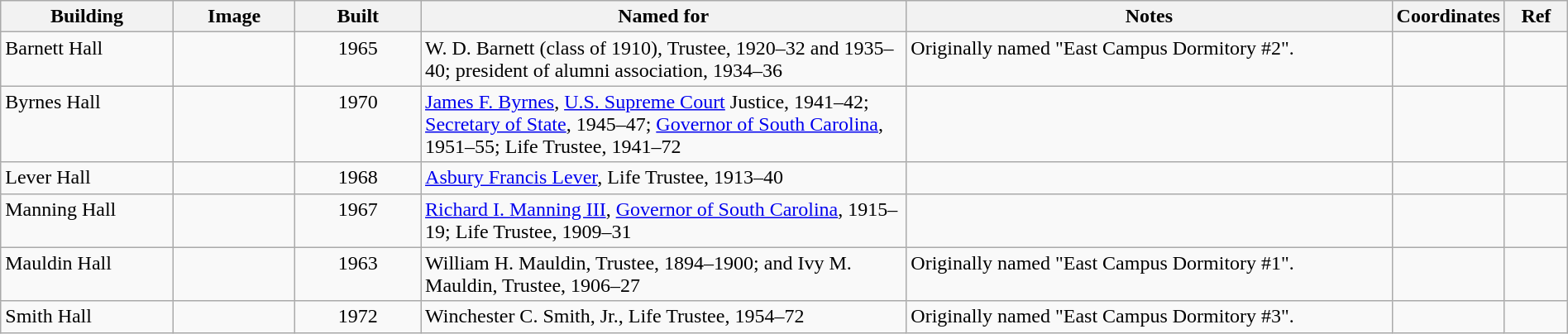<table class="wikitable sortable" style="width:100%">
<tr>
<th width=11%>Building</th>
<th width=101px class="unsortable">Image</th>
<th width=8%>Built</th>
<th width=31%>Named for</th>
<th width=31% class="unsortable">Notes</th>
<th width=7% class="unsortable">Coordinates</th>
<th width=4% class="unsortable">Ref</th>
</tr>
<tr valign="top">
<td>Barnett Hall</td>
<td align="center"></td>
<td align="center">1965</td>
<td>W. D. Barnett (class of 1910), Trustee, 1920–32 and 1935–40; president of alumni association, 1934–36</td>
<td>Originally named "East Campus Dormitory #2".</td>
<td><small></small></td>
<td align="center"></td>
</tr>
<tr valign="top">
<td>Byrnes Hall</td>
<td align="center"></td>
<td align="center">1970</td>
<td><a href='#'>James F. Byrnes</a>, <a href='#'>U.S. Supreme Court</a> Justice, 1941–42; <a href='#'>Secretary of State</a>, 1945–47; <a href='#'>Governor of South Carolina</a>, 1951–55; Life Trustee, 1941–72</td>
<td></td>
<td><small></small></td>
<td align="center"></td>
</tr>
<tr valign="top">
<td>Lever Hall</td>
<td align="center"></td>
<td align="center">1968</td>
<td><a href='#'>Asbury Francis Lever</a>, Life Trustee, 1913–40</td>
<td></td>
<td><small></small></td>
<td align="center"></td>
</tr>
<tr valign="top">
<td>Manning Hall</td>
<td align="center"></td>
<td align="center">1967</td>
<td><a href='#'>Richard I. Manning III</a>, <a href='#'>Governor of South Carolina</a>, 1915–19; Life Trustee, 1909–31</td>
<td></td>
<td><small></small></td>
<td align="center"></td>
</tr>
<tr valign="top">
<td>Mauldin Hall</td>
<td align="center"></td>
<td align="center">1963</td>
<td>William H. Mauldin, Trustee, 1894–1900; and Ivy M. Mauldin, Trustee, 1906–27</td>
<td>Originally named "East Campus Dormitory #1".</td>
<td><small></small></td>
<td align="center"></td>
</tr>
<tr valign="top">
<td>Smith Hall</td>
<td align="center"></td>
<td align="center">1972</td>
<td>Winchester C. Smith, Jr., Life Trustee, 1954–72</td>
<td>Originally named "East Campus Dormitory #3".</td>
<td><small></small></td>
<td align="center"></td>
</tr>
</table>
